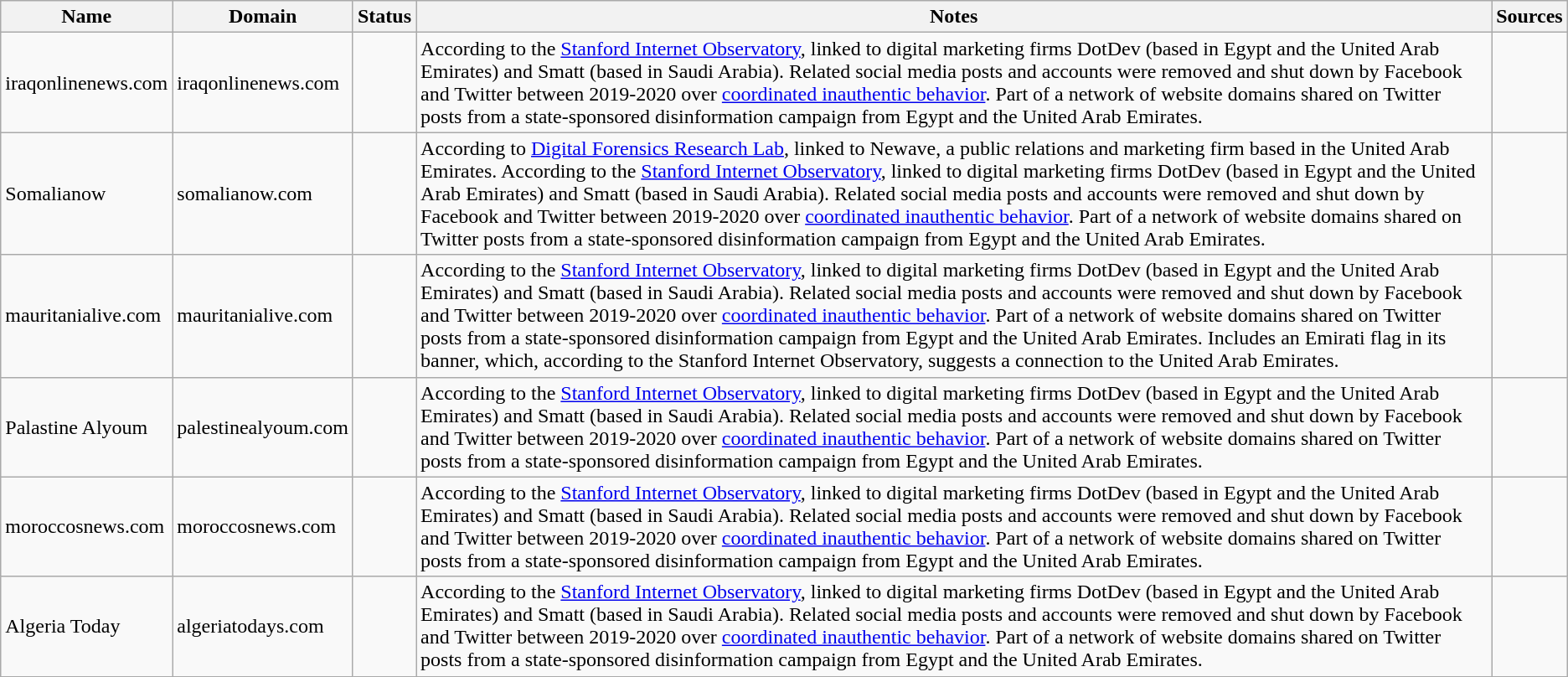<table class="wikitable sortable mw-collapsible mw-collapsed">
<tr>
<th>Name</th>
<th>Domain</th>
<th>Status</th>
<th class="sortable">Notes</th>
<th class="unsortable">Sources</th>
</tr>
<tr>
<td>iraqonlinenews.com</td>
<td>iraqonlinenews.com</td>
<td></td>
<td>According to the <a href='#'>Stanford Internet Observatory</a>, linked to digital marketing firms DotDev (based in Egypt and the United Arab Emirates) and Smatt (based in Saudi Arabia). Related social media posts and accounts were removed and shut down by Facebook and Twitter between 2019-2020 over <a href='#'>coordinated inauthentic behavior</a>. Part of a network of website domains shared on Twitter posts from a state-sponsored disinformation campaign from Egypt and the United Arab Emirates.</td>
<td></td>
</tr>
<tr>
<td>Somalianow</td>
<td>somalianow.com</td>
<td></td>
<td>According to <a href='#'>Digital Forensics Research Lab</a>, linked to Newave, a public relations and marketing firm based in the United Arab Emirates. According to the <a href='#'>Stanford Internet Observatory</a>, linked to digital marketing firms DotDev (based in Egypt and the United Arab Emirates) and Smatt (based in Saudi Arabia). Related social media posts and accounts were removed and shut down by Facebook and Twitter between 2019-2020 over <a href='#'>coordinated inauthentic behavior</a>. Part of a network of website domains shared on Twitter posts from a state-sponsored disinformation campaign from Egypt and the United Arab Emirates.</td>
<td></td>
</tr>
<tr>
<td>mauritanialive.com</td>
<td>mauritanialive.com</td>
<td></td>
<td>According to the <a href='#'>Stanford Internet Observatory</a>, linked to digital marketing firms DotDev (based in Egypt and the United Arab Emirates) and Smatt (based in Saudi Arabia). Related social media posts and accounts were removed and shut down by Facebook and Twitter between 2019-2020 over <a href='#'>coordinated inauthentic behavior</a>. Part of a network of website domains shared on Twitter posts from a state-sponsored disinformation campaign from Egypt and the United Arab Emirates. Includes an Emirati flag in its banner, which, according to the Stanford Internet Observatory, suggests a connection to the United Arab Emirates.</td>
<td></td>
</tr>
<tr>
<td>Palastine Alyoum</td>
<td>palestinealyoum.com</td>
<td></td>
<td>According to the <a href='#'>Stanford Internet Observatory</a>, linked to digital marketing firms DotDev (based in Egypt and the United Arab Emirates) and Smatt (based in Saudi Arabia). Related social media posts and accounts were removed and shut down by Facebook and Twitter between 2019-2020 over <a href='#'>coordinated inauthentic behavior</a>. Part of a network of website domains shared on Twitter posts from a state-sponsored disinformation campaign from Egypt and the United Arab Emirates.</td>
<td></td>
</tr>
<tr>
<td>moroccosnews.com</td>
<td>moroccosnews.com</td>
<td></td>
<td>According to the <a href='#'>Stanford Internet Observatory</a>, linked to digital marketing firms DotDev (based in Egypt and the United Arab Emirates) and Smatt (based in Saudi Arabia). Related social media posts and accounts were removed and shut down by Facebook and Twitter between 2019-2020 over <a href='#'>coordinated inauthentic behavior</a>. Part of a network of website domains shared on Twitter posts from a state-sponsored disinformation campaign from Egypt and the United Arab Emirates.</td>
<td></td>
</tr>
<tr>
<td>Algeria Today</td>
<td>algeriatodays.com</td>
<td></td>
<td>According to the <a href='#'>Stanford Internet Observatory</a>, linked to digital marketing firms DotDev (based in Egypt and the United Arab Emirates) and Smatt (based in Saudi Arabia). Related social media posts and accounts were removed and shut down by Facebook and Twitter between 2019-2020 over <a href='#'>coordinated inauthentic behavior</a>. Part of a network of website domains shared on Twitter posts from a state-sponsored disinformation campaign from Egypt and the United Arab Emirates.</td>
<td></td>
</tr>
</table>
